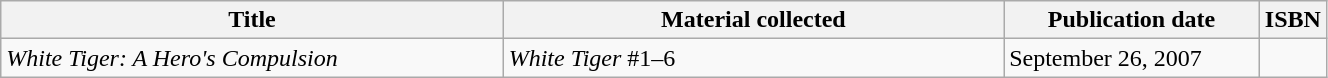<table class="wikitable" width="70%">
<tr>
<th width="40%">Title</th>
<th width="40%">Material collected</th>
<th width="30%">Publication date</th>
<th width="20%">ISBN</th>
</tr>
<tr>
<td><em>White Tiger: A Hero's Compulsion</em></td>
<td><em>White Tiger</em> #1–6</td>
<td>September 26, 2007</td>
<td></td>
</tr>
</table>
